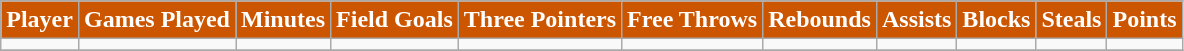<table class="wikitable" style="text-align:center">
<tr>
<th style="background:#CC5500;color:#FFFFFF;">Player</th>
<th style="background:#CC5500;color:#FFFFFF;">Games Played</th>
<th style="background:#CC5500;color:#FFFFFF;">Minutes</th>
<th style="background:#CC5500;color:#FFFFFF;">Field Goals</th>
<th style="background:#CC5500;color:#FFFFFF;">Three Pointers</th>
<th style="background:#CC5500;color:#FFFFFF;">Free Throws</th>
<th style="background:#CC5500;color:#FFFFFF;">Rebounds</th>
<th style="background:#CC5500;color:#FFFFFF;">Assists</th>
<th style="background:#CC5500;color:#FFFFFF;">Blocks</th>
<th style="background:#CC5500;color:#FFFFFF;">Steals</th>
<th style="background:#CC5500;color:#FFFFFF;">Points</th>
</tr>
<tr>
<td></td>
<td></td>
<td></td>
<td></td>
<td></td>
<td></td>
<td></td>
<td></td>
<td></td>
<td></td>
<td></td>
</tr>
<tr>
</tr>
</table>
